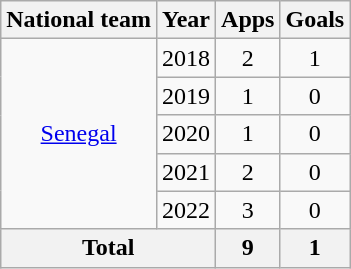<table class="wikitable" style="text-align:center">
<tr>
<th>National team</th>
<th>Year</th>
<th>Apps</th>
<th>Goals</th>
</tr>
<tr>
<td rowspan="5"><a href='#'>Senegal</a></td>
<td>2018</td>
<td>2</td>
<td>1</td>
</tr>
<tr>
<td>2019</td>
<td>1</td>
<td>0</td>
</tr>
<tr>
<td>2020</td>
<td>1</td>
<td>0</td>
</tr>
<tr>
<td>2021</td>
<td>2</td>
<td>0</td>
</tr>
<tr>
<td>2022</td>
<td>3</td>
<td>0</td>
</tr>
<tr>
<th colspan="2">Total</th>
<th>9</th>
<th>1</th>
</tr>
</table>
